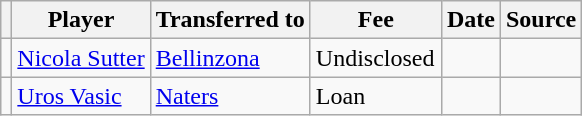<table class="wikitable plainrowheaders sortable">
<tr>
<th></th>
<th scope="col">Player</th>
<th>Transferred to</th>
<th style="width: 80px;">Fee</th>
<th scope="col">Date</th>
<th scope="col">Source</th>
</tr>
<tr>
<td align="center"></td>
<td> <a href='#'>Nicola Sutter</a></td>
<td> <a href='#'>Bellinzona</a></td>
<td>Undisclosed</td>
<td></td>
<td></td>
</tr>
<tr>
<td align="center"></td>
<td> <a href='#'>Uros Vasic</a></td>
<td> <a href='#'>Naters</a></td>
<td>Loan</td>
<td></td>
<td></td>
</tr>
</table>
